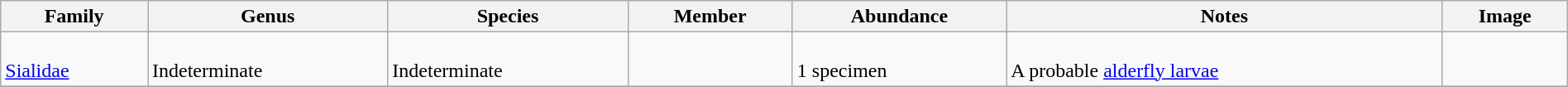<table class="wikitable" style="margin:auto;width:100%;">
<tr>
<th>Family</th>
<th>Genus</th>
<th>Species</th>
<th>Member</th>
<th>Abundance</th>
<th>Notes</th>
<th>Image</th>
</tr>
<tr>
<td><br><a href='#'>Sialidae</a></td>
<td><br>Indeterminate</td>
<td><br>Indeterminate</td>
<td></td>
<td><br>1 specimen</td>
<td><br>A probable <a href='#'>alderfly larvae</a></td>
<td></td>
</tr>
<tr>
</tr>
</table>
